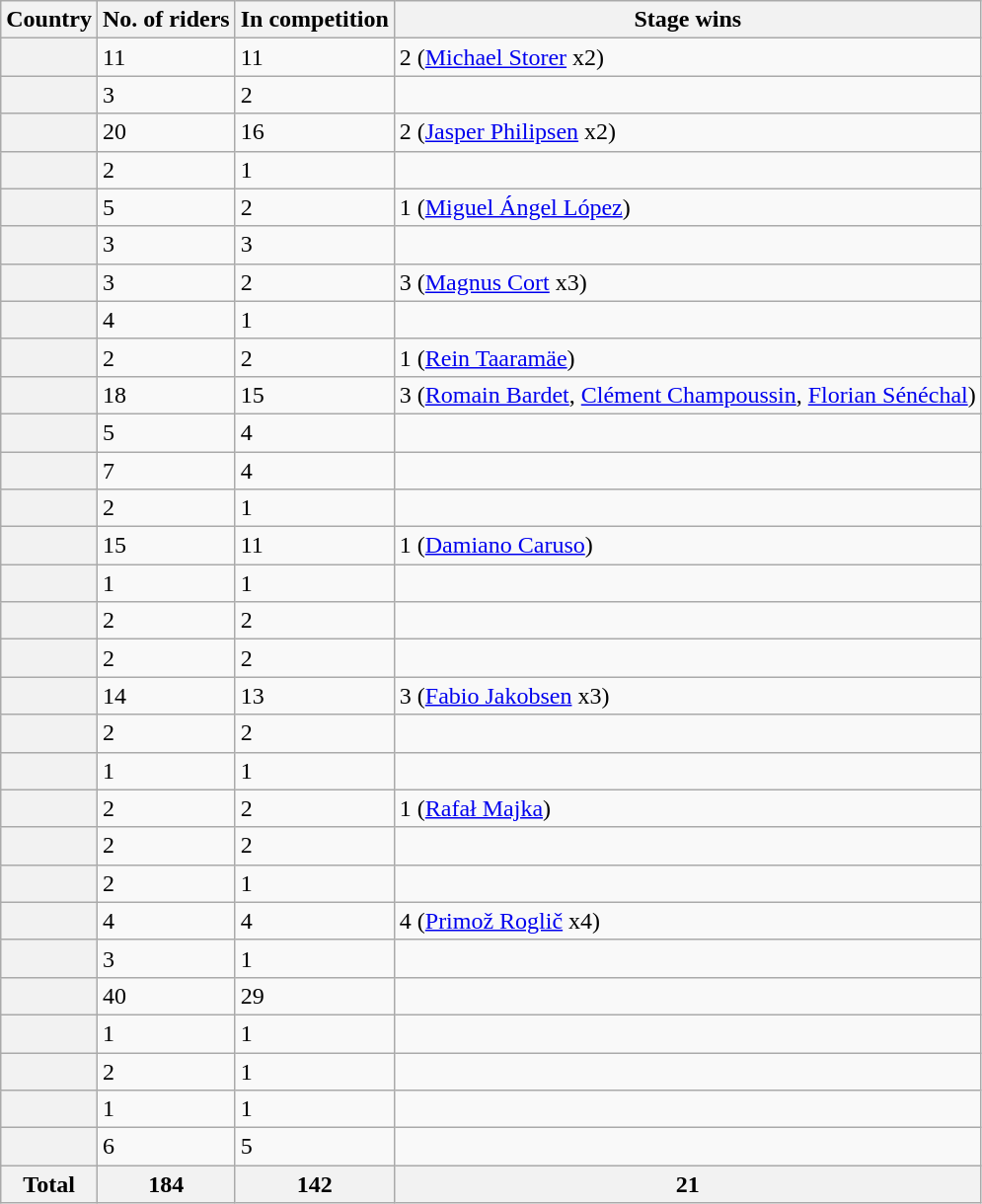<table class="wikitable sortable plainrowheaders">
<tr>
<th scope="col">Country</th>
<th scope="col">No. of riders</th>
<th scope="col">In competition</th>
<th scope="col">Stage wins</th>
</tr>
<tr>
<th scope="row"></th>
<td>11</td>
<td>11</td>
<td>2 (<a href='#'>Michael Storer</a> x2)</td>
</tr>
<tr>
<th scope="row"></th>
<td>3</td>
<td>2</td>
<td></td>
</tr>
<tr>
<th scope="row"></th>
<td>20</td>
<td>16</td>
<td>2 (<a href='#'>Jasper Philipsen</a> x2)</td>
</tr>
<tr>
<th scope="row"></th>
<td>2</td>
<td>1</td>
<td></td>
</tr>
<tr>
<th scope="row"></th>
<td>5</td>
<td>2</td>
<td>1 (<a href='#'>Miguel Ángel López</a>)</td>
</tr>
<tr>
<th scope="row"></th>
<td>3</td>
<td>3</td>
<td></td>
</tr>
<tr>
<th scope="row"></th>
<td>3</td>
<td>2</td>
<td>3 (<a href='#'>Magnus Cort</a> x3)</td>
</tr>
<tr>
<th scope="row"></th>
<td>4</td>
<td>1</td>
<td></td>
</tr>
<tr>
<th scope="row"></th>
<td>2</td>
<td>2</td>
<td>1 (<a href='#'>Rein Taaramäe</a>)</td>
</tr>
<tr>
<th scope="row"></th>
<td>18</td>
<td>15</td>
<td>3 (<a href='#'>Romain Bardet</a>, <a href='#'>Clément Champoussin</a>, <a href='#'>Florian Sénéchal</a>)</td>
</tr>
<tr>
<th scope="row"></th>
<td>5</td>
<td>4</td>
<td></td>
</tr>
<tr>
<th scope="row"></th>
<td>7</td>
<td>4</td>
<td></td>
</tr>
<tr>
<th scope="row"></th>
<td>2</td>
<td>1</td>
<td></td>
</tr>
<tr>
<th scope="row"></th>
<td>15</td>
<td>11</td>
<td>1 (<a href='#'>Damiano Caruso</a>)</td>
</tr>
<tr>
<th scope="row"></th>
<td>1</td>
<td>1</td>
<td></td>
</tr>
<tr>
<th scope="row"></th>
<td>2</td>
<td>2</td>
<td></td>
</tr>
<tr>
<th scope="row"></th>
<td>2</td>
<td>2</td>
<td></td>
</tr>
<tr>
<th scope="row"></th>
<td>14</td>
<td>13</td>
<td>3 (<a href='#'>Fabio Jakobsen</a> x3)</td>
</tr>
<tr>
<th scope="row"></th>
<td>2</td>
<td>2</td>
<td></td>
</tr>
<tr>
<th scope="row"></th>
<td>1</td>
<td>1</td>
<td></td>
</tr>
<tr>
<th scope="row"></th>
<td>2</td>
<td>2</td>
<td>1 (<a href='#'>Rafał Majka</a>)</td>
</tr>
<tr>
<th scope="row"></th>
<td>2</td>
<td>2</td>
<td></td>
</tr>
<tr>
<th scope="row"></th>
<td>2</td>
<td>1</td>
<td></td>
</tr>
<tr>
<th scope="row"></th>
<td>4</td>
<td>4</td>
<td>4 (<a href='#'>Primož Roglič</a> x4)</td>
</tr>
<tr>
<th scope="row"></th>
<td>3</td>
<td>1</td>
<td></td>
</tr>
<tr>
<th scope="row"></th>
<td>40</td>
<td>29</td>
<td></td>
</tr>
<tr>
<th scope="row"></th>
<td>1</td>
<td>1</td>
<td></td>
</tr>
<tr>
<th scope="row"></th>
<td>2</td>
<td>1</td>
<td></td>
</tr>
<tr>
<th scope="row"></th>
<td>1</td>
<td>1</td>
<td></td>
</tr>
<tr>
<th scope="row"></th>
<td>6</td>
<td>5</td>
<td></td>
</tr>
<tr>
<th scope="row">Total</th>
<th>184</th>
<th>142</th>
<th>21</th>
</tr>
</table>
